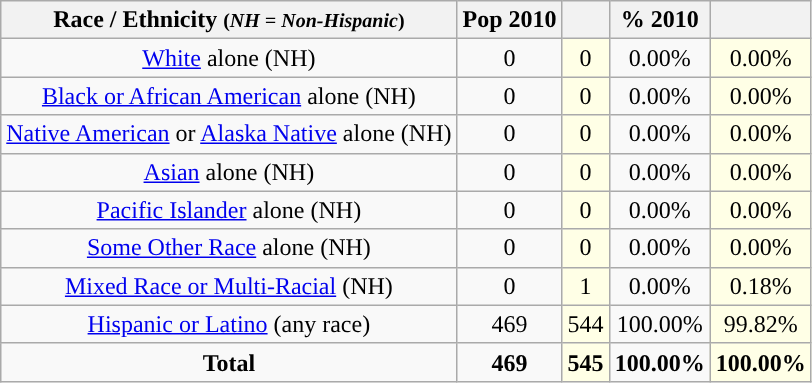<table class="wikitable" style="text-align:center;">
<tr>
<th>Race / Ethnicity <small>(<em>NH = Non-Hispanic</em>)</small></th>
<th>Pop 2010</th>
<th></th>
<th>% 2010</th>
<th></th>
</tr>
<tr>
<td><a href='#'>White</a> alone (NH)</td>
<td>0</td>
<td style='background: #ffffe6;'>0</td>
<td>0.00%</td>
<td style='background: #ffffe6;'>0.00%</td>
</tr>
<tr>
<td><a href='#'>Black or African American</a> alone (NH)</td>
<td>0</td>
<td style='background: #ffffe6;'>0</td>
<td>0.00%</td>
<td style='background: #ffffe6;'>0.00%</td>
</tr>
<tr>
<td><a href='#'>Native American</a> or <a href='#'>Alaska Native</a> alone (NH)</td>
<td>0</td>
<td style='background: #ffffe6;'>0</td>
<td>0.00%</td>
<td style='background: #ffffe6;'>0.00%</td>
</tr>
<tr>
<td><a href='#'>Asian</a> alone (NH)</td>
<td>0</td>
<td style='background: #ffffe6;'>0</td>
<td>0.00%</td>
<td style='background: #ffffe6;'>0.00%</td>
</tr>
<tr>
<td><a href='#'>Pacific Islander</a> alone (NH)</td>
<td>0</td>
<td style='background: #ffffe6;'>0</td>
<td>0.00%</td>
<td style='background: #ffffe6;'>0.00%</td>
</tr>
<tr>
<td><a href='#'>Some Other Race</a> alone (NH)</td>
<td>0</td>
<td style='background: #ffffe6;'>0</td>
<td>0.00%</td>
<td style='background: #ffffe6;'>0.00%</td>
</tr>
<tr>
<td><a href='#'>Mixed Race or Multi-Racial</a> (NH)</td>
<td>0</td>
<td style='background: #ffffe6;'>1</td>
<td>0.00%</td>
<td style='background: #ffffe6;'>0.18%</td>
</tr>
<tr>
<td><a href='#'>Hispanic or Latino</a> (any race)</td>
<td>469</td>
<td style='background: #ffffe6;'>544</td>
<td>100.00%</td>
<td style='background: #ffffe6;'>99.82%</td>
</tr>
<tr>
<td><strong>Total</strong></td>
<td><strong>469</strong></td>
<td style='background: #ffffe6;'><strong>545</strong></td>
<td><strong>100.00%</strong></td>
<td style='background: #ffffe6;'><strong>100.00%</strong></td>
</tr>
</table>
